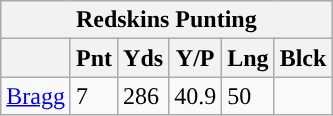<table class="wikitable">
<tr>
<th colspan="6">Redskins Punting</th>
</tr>
<tr>
<th></th>
<th>Pnt</th>
<th>Yds</th>
<th>Y/P</th>
<th>Lng</th>
<th>Blck</th>
</tr>
<tr>
<td><a href='#'>Bragg</a></td>
<td>7</td>
<td>286</td>
<td>40.9</td>
<td>50</td>
<td></td>
</tr>
</table>
